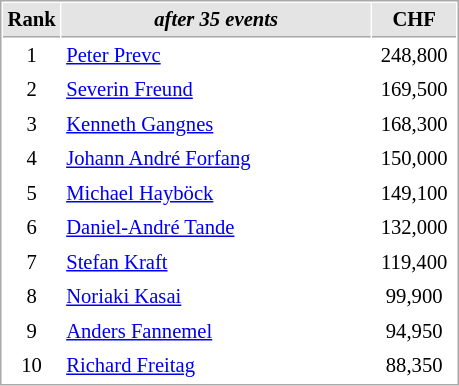<table cellspacing="1" cellpadding="3" style="border:1px solid #AAAAAA;font-size:86%">
<tr style="background-color: #E4E4E4;">
<th style="border-bottom:1px solid #AAAAAA; width: 10px;">Rank</th>
<th style="border-bottom:1px solid #AAAAAA; width: 200px;"><em>after 35 events</em></th>
<th style="border-bottom:1px solid #AAAAAA; width: 50px;">CHF</th>
</tr>
<tr>
<td align=center>1</td>
<td> <a href='#'>Peter Prevc</a></td>
<td align=center>248,800</td>
</tr>
<tr>
<td align=center>2</td>
<td> <a href='#'>Severin Freund</a></td>
<td align=center>169,500</td>
</tr>
<tr>
<td align=center>3</td>
<td> <a href='#'>Kenneth Gangnes</a></td>
<td align=center>168,300</td>
</tr>
<tr>
<td align=center>4</td>
<td> <a href='#'>Johann André Forfang</a></td>
<td align=center>150,000</td>
</tr>
<tr>
<td align=center>5</td>
<td> <a href='#'>Michael Hayböck</a></td>
<td align=center>149,100</td>
</tr>
<tr>
<td align=center>6</td>
<td> <a href='#'>Daniel-André Tande</a></td>
<td align=center>132,000</td>
</tr>
<tr>
<td align=center>7</td>
<td> <a href='#'>Stefan Kraft</a></td>
<td align=center>119,400</td>
</tr>
<tr>
<td align=center>8</td>
<td> <a href='#'>Noriaki Kasai</a></td>
<td align=center>99,900</td>
</tr>
<tr>
<td align=center>9</td>
<td> <a href='#'>Anders Fannemel</a></td>
<td align=center>94,950</td>
</tr>
<tr>
<td align=center>10</td>
<td> <a href='#'>Richard Freitag</a></td>
<td align=center>88,350</td>
</tr>
</table>
